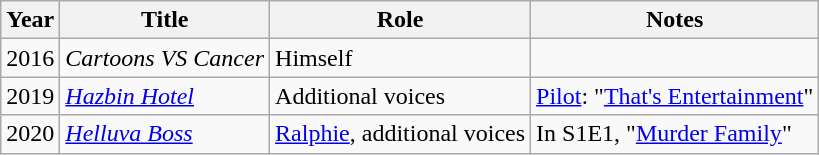<table class="wikitable sortable">
<tr>
<th>Year</th>
<th>Title</th>
<th>Role</th>
<th>Notes</th>
</tr>
<tr>
<td>2016</td>
<td><em>Cartoons VS Cancer</em></td>
<td>Himself</td>
<td></td>
</tr>
<tr>
<td>2019</td>
<td><em><a href='#'>Hazbin Hotel</a></em></td>
<td>Additional voices</td>
<td><a href='#'>Pilot</a>: "<a href='#'>That's Entertainment</a>"</td>
</tr>
<tr>
<td>2020</td>
<td><em><a href='#'>Helluva Boss</a></em></td>
<td><a href='#'>Ralphie</a>, additional voices</td>
<td>In S1E1, "<a href='#'>Murder Family</a>"</td>
</tr>
</table>
